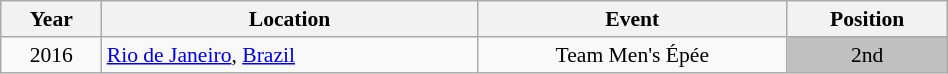<table class="wikitable" width="50%" style="font-size:90%; text-align:center;">
<tr>
<th>Year</th>
<th>Location</th>
<th>Event</th>
<th>Position</th>
</tr>
<tr>
<td>2016</td>
<td rowspan="1" align="left"> <a href='#'>Rio de Janeiro</a>, <a href='#'>Brazil</a></td>
<td>Team Men's Épée</td>
<td bgcolor="silver">2nd</td>
</tr>
</table>
